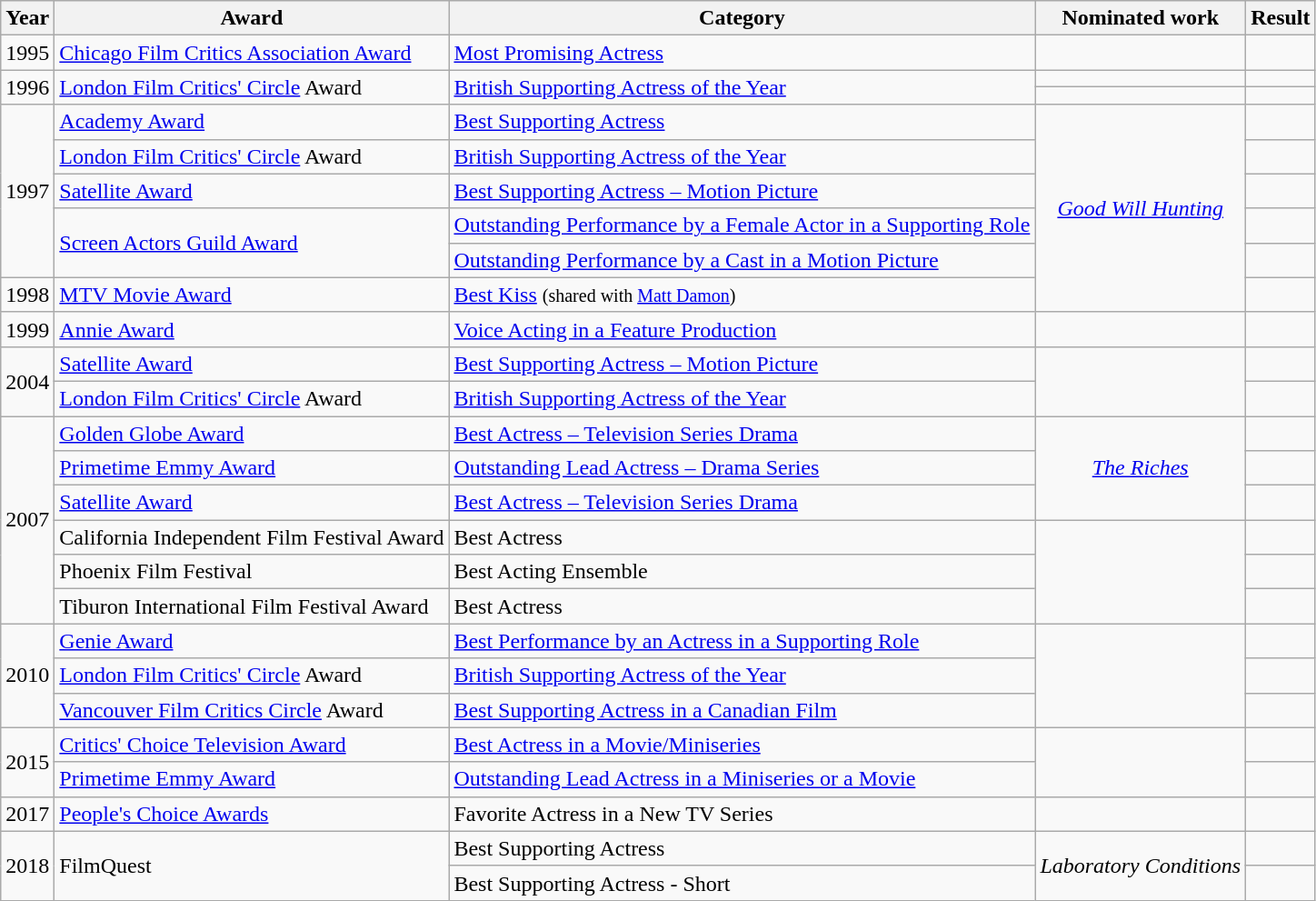<table class="wikitable">
<tr>
<th>Year</th>
<th>Award</th>
<th>Category</th>
<th>Nominated work</th>
<th>Result</th>
</tr>
<tr>
<td>1995</td>
<td><a href='#'>Chicago Film Critics Association Award</a></td>
<td><a href='#'>Most Promising Actress</a></td>
<td></td>
<td></td>
</tr>
<tr>
<td rowspan=2>1996</td>
<td rowspan=2><a href='#'>London Film Critics' Circle</a> Award</td>
<td rowspan=2><a href='#'>British Supporting Actress of the Year</a></td>
<td></td>
<td></td>
</tr>
<tr>
<td></td>
<td></td>
</tr>
<tr>
<td rowspan=5>1997</td>
<td><a href='#'>Academy Award</a></td>
<td><a href='#'>Best Supporting Actress</a></td>
<td rowspan=6 style="text-align:center;"><em><a href='#'>Good Will Hunting</a></em></td>
<td></td>
</tr>
<tr>
<td><a href='#'>London Film Critics' Circle</a> Award</td>
<td><a href='#'>British Supporting Actress of the Year</a></td>
<td></td>
</tr>
<tr>
<td><a href='#'>Satellite Award</a></td>
<td><a href='#'>Best Supporting Actress – Motion Picture</a></td>
<td></td>
</tr>
<tr>
<td rowspan=2><a href='#'>Screen Actors Guild Award</a></td>
<td><a href='#'>Outstanding Performance by a Female Actor in a Supporting Role</a></td>
<td></td>
</tr>
<tr>
<td><a href='#'>Outstanding Performance by a Cast in a Motion Picture</a></td>
<td></td>
</tr>
<tr>
<td>1998</td>
<td><a href='#'>MTV Movie Award</a></td>
<td><a href='#'>Best Kiss</a> <small>(shared with <a href='#'>Matt Damon</a>)</small></td>
<td></td>
</tr>
<tr>
<td>1999</td>
<td><a href='#'>Annie Award</a></td>
<td><a href='#'>Voice Acting in a Feature Production</a></td>
<td></td>
<td></td>
</tr>
<tr>
<td rowspan=2>2004</td>
<td><a href='#'>Satellite Award</a></td>
<td><a href='#'>Best Supporting Actress – Motion Picture</a></td>
<td rowspan=2></td>
<td></td>
</tr>
<tr>
<td><a href='#'>London Film Critics' Circle</a> Award</td>
<td><a href='#'>British Supporting Actress of the Year</a></td>
<td></td>
</tr>
<tr>
<td rowspan=6>2007</td>
<td><a href='#'>Golden Globe Award</a></td>
<td><a href='#'>Best Actress – Television Series Drama</a></td>
<td rowspan=3 style="text-align:center;"><em><a href='#'>The Riches</a></em></td>
<td></td>
</tr>
<tr>
<td><a href='#'>Primetime Emmy Award</a></td>
<td><a href='#'>Outstanding Lead Actress – Drama Series</a></td>
<td></td>
</tr>
<tr>
<td><a href='#'>Satellite Award</a></td>
<td><a href='#'>Best Actress – Television Series Drama</a></td>
<td></td>
</tr>
<tr>
<td>California Independent Film Festival Award</td>
<td>Best Actress</td>
<td rowspan=3></td>
<td></td>
</tr>
<tr>
<td>Phoenix Film Festival</td>
<td>Best Acting Ensemble</td>
<td></td>
</tr>
<tr>
<td>Tiburon International Film Festival Award</td>
<td>Best Actress</td>
<td></td>
</tr>
<tr>
<td rowspan=3>2010</td>
<td><a href='#'>Genie Award</a></td>
<td><a href='#'>Best Performance by an Actress in a Supporting Role</a></td>
<td rowspan=3></td>
<td></td>
</tr>
<tr>
<td><a href='#'>London Film Critics' Circle</a> Award</td>
<td><a href='#'>British Supporting Actress of the Year</a></td>
<td></td>
</tr>
<tr>
<td><a href='#'>Vancouver Film Critics Circle</a> Award</td>
<td><a href='#'>Best Supporting Actress in a Canadian Film</a></td>
<td></td>
</tr>
<tr>
<td rowspan=2>2015</td>
<td><a href='#'>Critics' Choice Television Award</a></td>
<td><a href='#'>Best Actress in a Movie/Miniseries</a></td>
<td rowspan=2></td>
<td></td>
</tr>
<tr>
<td><a href='#'>Primetime Emmy Award</a></td>
<td><a href='#'>Outstanding Lead Actress in a Miniseries or a Movie</a></td>
<td></td>
</tr>
<tr>
<td>2017</td>
<td><a href='#'>People's Choice Awards</a></td>
<td>Favorite Actress in a New TV Series</td>
<td></td>
<td></td>
</tr>
<tr>
<td rowspan="2">2018</td>
<td rowspan="2">FilmQuest</td>
<td>Best Supporting Actress</td>
<td rowspan="2" style="text-align:center;"><em>Laboratory Conditions</em></td>
<td></td>
</tr>
<tr>
<td>Best Supporting Actress - Short</td>
<td></td>
</tr>
</table>
